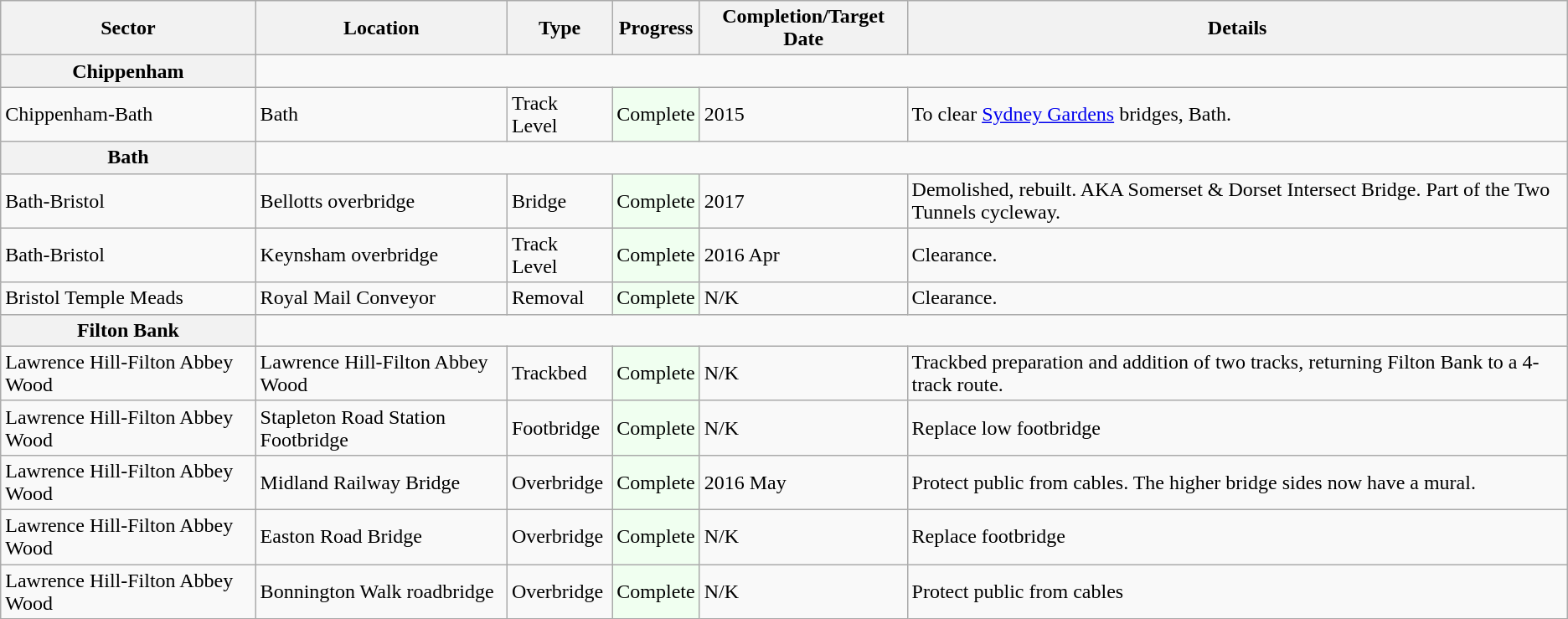<table class="wikitable">
<tr>
<th>Sector</th>
<th>Location</th>
<th>Type</th>
<th>Progress</th>
<th>Completion/Target Date</th>
<th>Details</th>
</tr>
<tr>
<th>Chippenham</th>
</tr>
<tr>
<td>Chippenham-Bath</td>
<td>Bath</td>
<td>Track Level</td>
<td style="background:Honeydew;">Complete</td>
<td>2015</td>
<td>To clear <a href='#'>Sydney Gardens</a> bridges, Bath.</td>
</tr>
<tr>
<th>Bath</th>
</tr>
<tr>
<td>Bath-Bristol</td>
<td>Bellotts overbridge</td>
<td>Bridge</td>
<td style="background:Honeydew;">Complete</td>
<td>2017</td>
<td>Demolished, rebuilt. AKA Somerset & Dorset Intersect Bridge. Part of the Two Tunnels cycleway.</td>
</tr>
<tr>
<td>Bath-Bristol</td>
<td>Keynsham overbridge</td>
<td>Track Level</td>
<td style="background:Honeydew;">Complete</td>
<td>2016 Apr</td>
<td>Clearance.</td>
</tr>
<tr>
<td>Bristol Temple Meads</td>
<td>Royal Mail Conveyor</td>
<td>Removal</td>
<td style="background:Honeydew;">Complete</td>
<td>N/K</td>
<td>Clearance.</td>
</tr>
<tr>
<th>Filton Bank</th>
</tr>
<tr>
<td>Lawrence Hill-Filton Abbey Wood</td>
<td>Lawrence Hill-Filton Abbey Wood</td>
<td>Trackbed</td>
<td style="background:Honeydew;">Complete</td>
<td>N/K</td>
<td>Trackbed preparation and addition of two tracks, returning Filton Bank to a 4-track route.</td>
</tr>
<tr>
<td>Lawrence Hill-Filton Abbey Wood</td>
<td>Stapleton Road Station Footbridge</td>
<td>Footbridge</td>
<td style="background:Honeydew;">Complete</td>
<td>N/K</td>
<td>Replace low footbridge</td>
</tr>
<tr>
<td>Lawrence Hill-Filton Abbey Wood</td>
<td>Midland Railway Bridge</td>
<td>Overbridge</td>
<td style="background:Honeydew;">Complete</td>
<td>2016 May</td>
<td>Protect public from cables. The higher bridge sides now have a mural.</td>
</tr>
<tr>
<td>Lawrence Hill-Filton Abbey Wood</td>
<td>Easton Road Bridge</td>
<td>Overbridge</td>
<td style="background:Honeydew;">Complete</td>
<td>N/K</td>
<td>Replace footbridge</td>
</tr>
<tr>
<td>Lawrence Hill-Filton Abbey Wood</td>
<td>Bonnington Walk roadbridge</td>
<td>Overbridge</td>
<td style="background:Honeydew;">Complete</td>
<td>N/K</td>
<td>Protect public from cables</td>
</tr>
</table>
